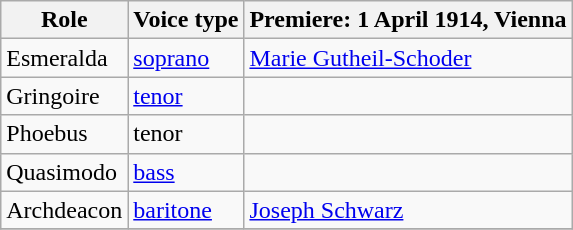<table class="wikitable">
<tr>
<th>Role</th>
<th>Voice type</th>
<th>Premiere: 1 April 1914, Vienna</th>
</tr>
<tr>
<td>Esmeralda</td>
<td><a href='#'>soprano</a></td>
<td><a href='#'>Marie Gutheil-Schoder</a></td>
</tr>
<tr>
<td>Gringoire</td>
<td><a href='#'>tenor</a></td>
<td></td>
</tr>
<tr>
<td>Phoebus</td>
<td>tenor</td>
<td></td>
</tr>
<tr>
<td>Quasimodo</td>
<td><a href='#'>bass</a></td>
<td></td>
</tr>
<tr>
<td>Archdeacon</td>
<td><a href='#'>baritone</a></td>
<td><a href='#'>Joseph Schwarz</a></td>
</tr>
<tr>
</tr>
</table>
